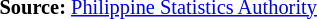<table style="font-size:85%;" '|>
<tr>
<td><br><p>
<strong>Source:</strong> <a href='#'>Philippine Statistics Authority</a>
</p></td>
</tr>
</table>
